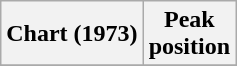<table class="wikitable sortable">
<tr>
<th align="center">Chart (1973)</th>
<th align="center">Peak<br>position</th>
</tr>
<tr>
</tr>
</table>
